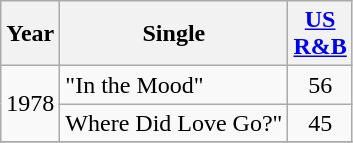<table class="wikitable" style="text-align:center;">
<tr>
<th>Year</th>
<th>Single</th>
<th><a href='#'>US<br>R&B</a></th>
</tr>
<tr>
<td rowspan="2">1978</td>
<td align="left">"In the Mood"</td>
<td>56</td>
</tr>
<tr>
<td align="left">Where Did Love Go?"</td>
<td>45</td>
</tr>
<tr>
</tr>
</table>
